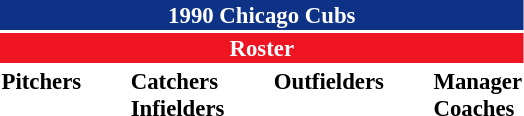<table class="toccolours" style="font-size: 95%;">
<tr>
<th colspan="10" style="background-color: #0e3386; color: #FFFFFF; text-align: center;">1990 Chicago Cubs</th>
</tr>
<tr>
<td colspan="10" style="background-color: #EE1422; color: #FFFFFF; text-align: center;"><strong>Roster</strong></td>
</tr>
<tr>
<td valign="top"><strong>Pitchers</strong><br>
















</td>
<td width="25px"></td>
<td valign="top"><strong>Catchers</strong><br>



<strong>Infielders</strong>






</td>
<td width="25px"></td>
<td valign="top"><strong>Outfielders</strong><br>







</td>
<td width="25px"></td>
<td valign="top"><strong>Manager</strong><br>
<strong>Coaches</strong>




</td>
</tr>
<tr>
</tr>
</table>
